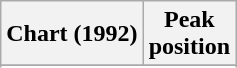<table class="wikitable">
<tr>
<th align="left">Chart (1992)</th>
<th align="center">Peak<br>position</th>
</tr>
<tr>
</tr>
<tr>
</tr>
</table>
